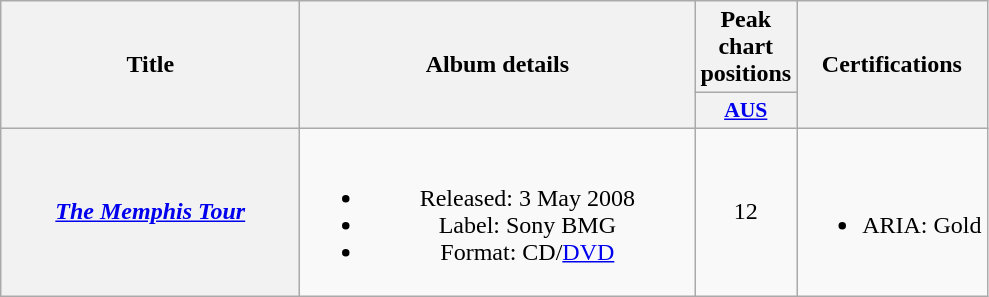<table class="wikitable plainrowheaders" style="text-align:center;" border="1">
<tr>
<th scope="col" rowspan="2" style="width:12em;">Title</th>
<th scope="col" rowspan="2" style="width:16em;">Album details</th>
<th scope="col" colspan="1">Peak chart positions</th>
<th rowspan="2">Certifications</th>
</tr>
<tr>
<th scope="col" style="width:3em;font-size:90%;"><a href='#'>AUS</a><br></th>
</tr>
<tr>
<th scope="row"><em><a href='#'>The Memphis Tour</a></em></th>
<td><br><ul><li>Released: 3 May 2008</li><li>Label: Sony BMG</li><li>Format: CD/<a href='#'>DVD</a></li></ul></td>
<td>12</td>
<td><br><ul><li>ARIA: Gold</li></ul></td>
</tr>
</table>
